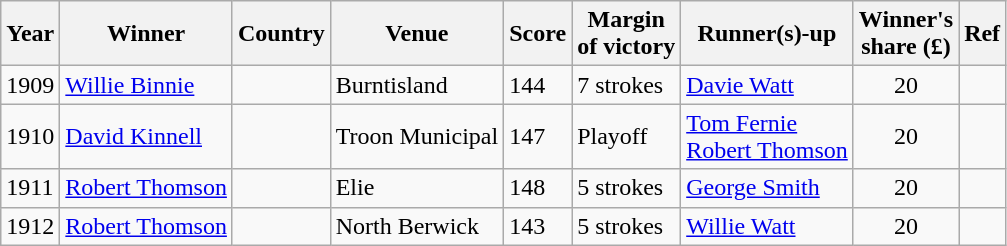<table class="wikitable">
<tr>
<th>Year</th>
<th>Winner</th>
<th>Country</th>
<th>Venue</th>
<th>Score</th>
<th>Margin<br>of victory</th>
<th>Runner(s)-up</th>
<th>Winner's<br>share (£)</th>
<th>Ref</th>
</tr>
<tr>
<td>1909</td>
<td><a href='#'>Willie Binnie</a></td>
<td></td>
<td>Burntisland</td>
<td>144</td>
<td>7 strokes</td>
<td> <a href='#'>Davie Watt</a></td>
<td align=center>20</td>
<td></td>
</tr>
<tr>
<td>1910</td>
<td><a href='#'>David Kinnell</a></td>
<td></td>
<td>Troon Municipal</td>
<td>147</td>
<td>Playoff</td>
<td> <a href='#'>Tom Fernie</a><br> <a href='#'>Robert Thomson</a></td>
<td align=center>20</td>
<td></td>
</tr>
<tr>
<td>1911</td>
<td><a href='#'>Robert Thomson</a></td>
<td></td>
<td>Elie</td>
<td>148</td>
<td>5 strokes</td>
<td> <a href='#'>George Smith</a></td>
<td align=center>20</td>
<td></td>
</tr>
<tr>
<td>1912</td>
<td><a href='#'>Robert Thomson</a></td>
<td></td>
<td>North Berwick</td>
<td>143</td>
<td>5 strokes</td>
<td> <a href='#'>Willie Watt</a></td>
<td align=center>20</td>
<td></td>
</tr>
</table>
